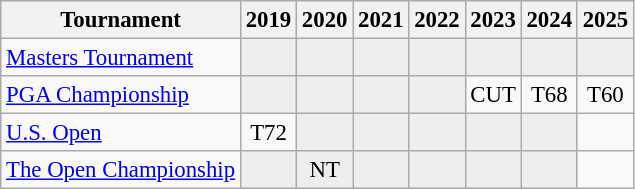<table class="wikitable" style="font-size:95%;text-align:center;">
<tr>
<th>Tournament</th>
<th>2019</th>
<th>2020</th>
<th>2021</th>
<th>2022</th>
<th>2023</th>
<th>2024</th>
<th>2025</th>
</tr>
<tr>
<td align=left><a href='#'>Masters Tournament</a></td>
<td style="background:#eeeeee;"></td>
<td style="background:#eeeeee;"></td>
<td style="background:#eeeeee;"></td>
<td style="background:#eeeeee;"></td>
<td style="background:#eeeeee;"></td>
<td style="background:#eeeeee;"></td>
<td style="background:#eeeeee;"></td>
</tr>
<tr>
<td align=left><a href='#'>PGA Championship</a></td>
<td style="background:#eeeeee;"></td>
<td style="background:#eeeeee;"></td>
<td style="background:#eeeeee;"></td>
<td style="background:#eeeeee;"></td>
<td>CUT</td>
<td>T68</td>
<td>T60</td>
</tr>
<tr>
<td align=left><a href='#'>U.S. Open</a></td>
<td>T72</td>
<td style="background:#eeeeee;"></td>
<td style="background:#eeeeee;"></td>
<td style="background:#eeeeee;"></td>
<td style="background:#eeeeee;"></td>
<td style="background:#eeeeee;"></td>
<td></td>
</tr>
<tr>
<td align=left><a href='#'>The Open Championship</a></td>
<td style="background:#eeeeee;"></td>
<td style="background:#eeeeee;">NT</td>
<td style="background:#eeeeee;"></td>
<td style="background:#eeeeee;"></td>
<td style="background:#eeeeee;"></td>
<td style="background:#eeeeee;"></td>
<td></td>
</tr>
</table>
